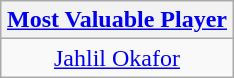<table class=wikitable style="text-align:center; margin:auto">
<tr>
<th><a href='#'>Most Valuable Player</a></th>
</tr>
<tr>
<td> <a href='#'>Jahlil Okafor</a></td>
</tr>
</table>
